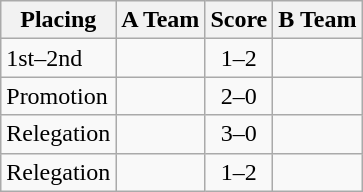<table class=wikitable style="border:1px solid #AAAAAA;">
<tr>
<th>Placing</th>
<th>A Team</th>
<th>Score</th>
<th>B Team</th>
</tr>
<tr>
<td>1st–2nd</td>
<td></td>
<td align="center">1–2</td>
<td><strong></strong></td>
</tr>
<tr>
<td>Promotion</td>
<td><strong></strong></td>
<td align="center">2–0</td>
<td></td>
</tr>
<tr>
<td>Relegation</td>
<td><strong></strong></td>
<td align="center">3–0</td>
<td><em></em></td>
</tr>
<tr>
<td>Relegation</td>
<td><em></em></td>
<td align="center">1–2</td>
<td><strong></strong></td>
</tr>
</table>
